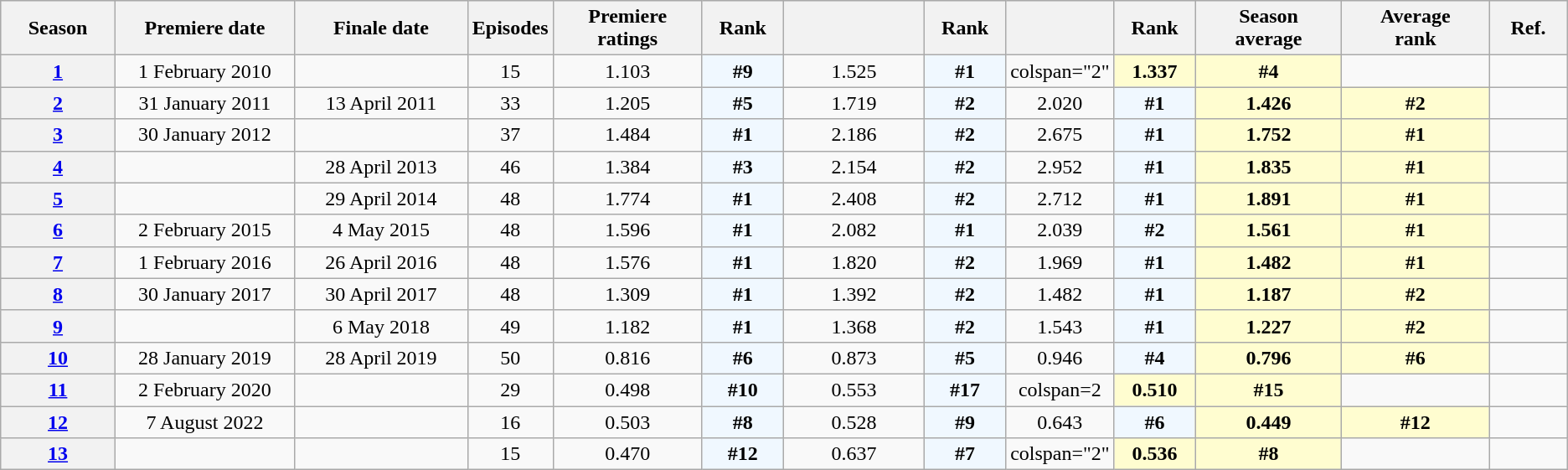<table class="wikitable plainrowheaders" style="text-align:center;">
<tr style="background:#DCDCDC;">
<th scope="col" style="width:6em;">Season</th>
<th scope="col" style="width:10em;">Premiere date</th>
<th scope="col" style="width:10em;">Finale date</th>
<th scope="col">Episodes</th>
<th scope="col" style="width:8em;">Premiere<br>ratings</th>
<th scope="col" style="width:4em;">Rank</th>
<th scope="col" style="width:8em;"><strong></strong><br><em><small></small></em></th>
<th scope="col" style="width:4em;">Rank</th>
<th scope="col"><strong></strong><br><em><small></small></em></th>
<th scope="col" style="width:4em;">Rank</th>
<th scope="col" style="width:8em;">Season<br>average</th>
<th scope="col" style="width:8em;">Average<br>rank</th>
<th scope="col" style="width:4em;">Ref.</th>
</tr>
<tr>
<th scope="row" style="text-align:center;"><a href='#'>1</a></th>
<td>1 February 2010</td>
<td></td>
<td>15</td>
<td>1.103</td>
<td style="background:#F0F8FF"><strong>#9</strong></td>
<td>1.525</td>
<td style="background:#F0F8FF"><strong>#1</strong></td>
<td>colspan="2" </td>
<th style="background:#FFFDD0">1.337</th>
<th style="background:#FFFDD0">#4</th>
<td></td>
</tr>
<tr>
<th scope="row" style="text-align:center;"><a href='#'>2</a></th>
<td>31 January 2011</td>
<td>13 April 2011</td>
<td>33</td>
<td>1.205</td>
<td style="background:#F0F8FF"><strong>#5</strong></td>
<td>1.719</td>
<td style="background:#F0F8FF"><strong>#2</strong></td>
<td>2.020</td>
<td style="background:#F0F8FF"><strong>#1</strong></td>
<th style="background:#FFFDD0">1.426</th>
<th style="background:#FFFDD0">#2</th>
<td></td>
</tr>
<tr>
<th scope="row" style="text-align:center;"><a href='#'>3</a></th>
<td>30 January 2012</td>
<td></td>
<td>37</td>
<td>1.484</td>
<td style="background:#F0F8FF"><strong>#1</strong></td>
<td>2.186</td>
<td style="background:#F0F8FF"><strong>#2</strong></td>
<td>2.675</td>
<td style="background:#F0F8FF"><strong>#1</strong></td>
<th style="background:#FFFDD0">1.752</th>
<th style="background:#FFFDD0">#1</th>
<td></td>
</tr>
<tr>
<th scope="row" style="text-align:center;"><a href='#'>4</a></th>
<td></td>
<td>28 April 2013</td>
<td>46</td>
<td>1.384</td>
<td style="background:#F0F8FF"><strong>#3</strong></td>
<td>2.154</td>
<td style="background:#F0F8FF"><strong>#2</strong></td>
<td>2.952</td>
<td style="background:#F0F8FF"><strong>#1</strong></td>
<th style="background:#FFFDD0">1.835</th>
<th style="background:#FFFDD0">#1</th>
<td></td>
</tr>
<tr>
<th scope="row" style="text-align:center;"><a href='#'>5</a></th>
<td></td>
<td>29 April 2014</td>
<td>48</td>
<td>1.774</td>
<td style="background:#F0F8FF"><strong>#1</strong></td>
<td>2.408</td>
<td style="background:#F0F8FF"><strong>#2</strong></td>
<td>2.712</td>
<td style="background:#F0F8FF"><strong>#1</strong></td>
<th style="background:#FFFDD0">1.891</th>
<th style="background:#FFFDD0">#1</th>
<td></td>
</tr>
<tr>
<th scope="row" style="text-align:center;"><a href='#'>6</a></th>
<td>2 February 2015</td>
<td>4 May 2015</td>
<td>48</td>
<td>1.596</td>
<td style="background:#F0F8FF"><strong>#1</strong></td>
<td>2.082</td>
<td style="background:#F0F8FF"><strong>#1</strong></td>
<td>2.039</td>
<td style="background:#F0F8FF"><strong>#2</strong></td>
<th style="background:#FFFDD0">1.561</th>
<th style="background:#FFFDD0">#1</th>
<td></td>
</tr>
<tr>
<th scope="row" style="text-align:center;"><a href='#'>7</a></th>
<td>1 February 2016</td>
<td>26 April 2016</td>
<td>48</td>
<td>1.576</td>
<td style="background:#F0F8FF"><strong>#1</strong></td>
<td>1.820</td>
<td style="background:#F0F8FF"><strong>#2</strong></td>
<td>1.969</td>
<td style="background:#F0F8FF"><strong>#1</strong></td>
<th style="background:#FFFDD0">1.482</th>
<th style="background:#FFFDD0">#1</th>
<td></td>
</tr>
<tr>
<th scope="row" style="text-align:center;"><a href='#'>8</a></th>
<td>30 January 2017</td>
<td>30 April 2017</td>
<td>48</td>
<td>1.309</td>
<td style="background:#F0F8FF"><strong>#1</strong></td>
<td>1.392</td>
<td style="background:#F0F8FF"><strong>#2</strong></td>
<td>1.482</td>
<td style="background:#F0F8FF"><strong>#1</strong></td>
<th style="background:#FFFDD0">1.187</th>
<th style="background:#FFFDD0">#2</th>
<td></td>
</tr>
<tr>
<th scope="row" style="text-align:center;"><a href='#'>9</a></th>
<td></td>
<td>6 May 2018</td>
<td>49</td>
<td>1.182</td>
<td style="background:#F0F8FF"><strong>#1</strong></td>
<td>1.368</td>
<td style="background:#F0F8FF"><strong>#2</strong></td>
<td>1.543</td>
<td style="background:#F0F8FF"><strong>#1</strong></td>
<th style="background:#FFFDD0">1.227</th>
<th style="background:#FFFDD0"><strong>#2</strong></th>
<td></td>
</tr>
<tr>
<th scope="row" style="text-align:center;"><a href='#'>10</a></th>
<td>28 January 2019</td>
<td>28 April 2019</td>
<td>50</td>
<td>0.816</td>
<td style="background:#F0F8FF"><strong>#6</strong></td>
<td>0.873</td>
<td style="background:#F0F8FF"><strong>#5</strong></td>
<td>0.946</td>
<td style="background:#F0F8FF"><strong>#4</strong></td>
<th style="background:#FFFDD0">0.796</th>
<th style="background:#FFFDD0">#6</th>
<td></td>
</tr>
<tr>
<th scope="row" style="text-align:center;"><a href='#'>11</a></th>
<td>2 February 2020</td>
<td></td>
<td>29</td>
<td>0.498</td>
<td style="background:#F0F8FF"><strong>#10</strong></td>
<td>0.553</td>
<td style="background:#F0F8FF"><strong>#17</strong></td>
<td>colspan=2 </td>
<th style="background:#FFFDD0">0.510</th>
<th style="background:#FFFDD0">#15</th>
<td></td>
</tr>
<tr>
<th scope="row" style="text-align:center;"><a href='#'>12</a></th>
<td>7 August 2022</td>
<td></td>
<td>16</td>
<td>0.503</td>
<td style="background:#F0F8FF"><strong>#8</strong></td>
<td>0.528</td>
<td style="background:#F0F8FF"><strong>#9</strong></td>
<td>0.643</td>
<td style="background:#F0F8FF"><strong>#6</strong></td>
<th style="background:#FFFDD0">0.449</th>
<th style="background:#FFFDD0">#12</th>
<td></td>
</tr>
<tr>
<th scope="row" style="text-align:center;"><a href='#'>13</a></th>
<td></td>
<td></td>
<td>15</td>
<td>0.470</td>
<td style="background:#F0F8FF"><strong>#12</strong></td>
<td>0.637</td>
<td style="background:#F0F8FF"><strong>#7</strong></td>
<td>colspan="2" </td>
<th style="background:#FFFDD0">0.536</th>
<th style="background:#FFFDD0">#8</th>
<td></td>
</tr>
</table>
